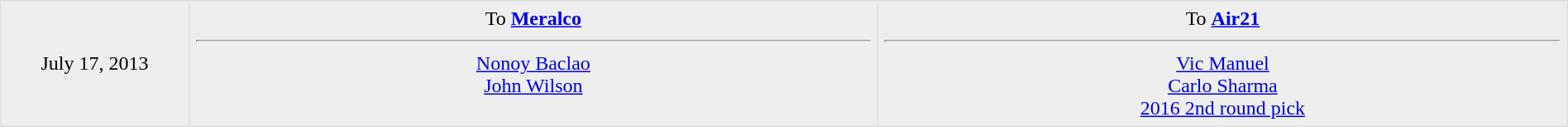<table border=1 style="border-collapse:collapse; text-align: center; width: 100%" bordercolor="#DFDFDF"  cellpadding="5">
<tr>
</tr>
<tr bgcolor="eeeeee">
<td style="width:12%">July 17, 2013</td>
<td style="width:44%" valign="top">To <strong><a href='#'>Meralco</a></strong><hr><a href='#'>Nonoy Baclao</a> <br> <a href='#'>John Wilson</a></td>
<td style="width:44%" valign="top">To <strong><a href='#'>Air21</a></strong><hr><a href='#'>Vic Manuel</a> <br> <a href='#'>Carlo Sharma</a> <br> <a href='#'>2016 2nd round pick</a></td>
</tr>
</table>
